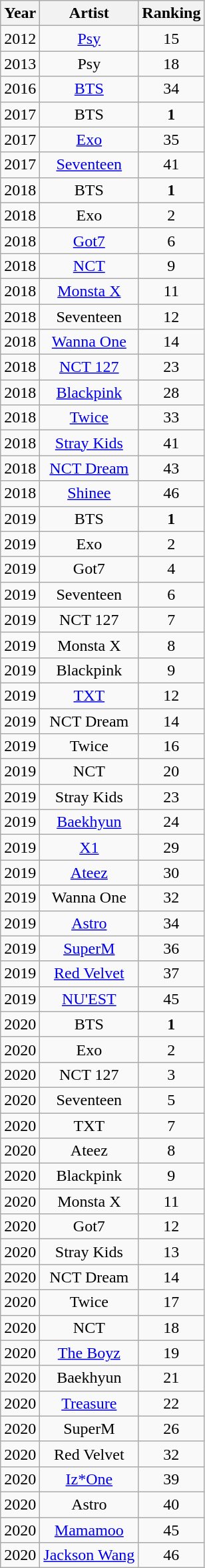<table class="wikitable sortable" style="text-align:center">
<tr>
<th>Year</th>
<th>Artist</th>
<th>Ranking</th>
</tr>
<tr>
<td>2012</td>
<td><a href='#'>Psy</a></td>
<td>15</td>
</tr>
<tr>
<td>2013</td>
<td>Psy</td>
<td>18</td>
</tr>
<tr>
<td>2016</td>
<td><a href='#'>BTS</a></td>
<td>34</td>
</tr>
<tr>
<td>2017</td>
<td>BTS</td>
<td><span><strong>1</strong></span></td>
</tr>
<tr>
<td>2017</td>
<td><a href='#'>Exo</a></td>
<td>35</td>
</tr>
<tr>
<td>2017</td>
<td><a href='#'>Seventeen</a></td>
<td>41</td>
</tr>
<tr>
<td>2018</td>
<td>BTS</td>
<td><span><strong>1</strong></span></td>
</tr>
<tr>
<td>2018</td>
<td>Exo</td>
<td>2</td>
</tr>
<tr>
<td>2018</td>
<td><a href='#'>Got7</a></td>
<td>6</td>
</tr>
<tr>
<td>2018</td>
<td><a href='#'>NCT</a></td>
<td>9</td>
</tr>
<tr>
<td>2018</td>
<td><a href='#'>Monsta X</a></td>
<td>11</td>
</tr>
<tr>
<td>2018</td>
<td>Seventeen</td>
<td>12</td>
</tr>
<tr>
<td>2018</td>
<td><a href='#'>Wanna One</a></td>
<td>14</td>
</tr>
<tr>
<td>2018</td>
<td><a href='#'>NCT 127</a></td>
<td>23</td>
</tr>
<tr>
<td>2018</td>
<td><a href='#'>Blackpink</a></td>
<td>28</td>
</tr>
<tr>
<td>2018</td>
<td><a href='#'>Twice</a></td>
<td>33</td>
</tr>
<tr>
<td>2018</td>
<td><a href='#'>Stray Kids</a></td>
<td>41</td>
</tr>
<tr>
<td>2018</td>
<td><a href='#'>NCT Dream</a></td>
<td>43</td>
</tr>
<tr>
<td>2018</td>
<td><a href='#'>Shinee</a></td>
<td>46</td>
</tr>
<tr>
<td>2019</td>
<td>BTS</td>
<td><span><strong>1</strong></span></td>
</tr>
<tr>
<td>2019</td>
<td>Exo</td>
<td>2</td>
</tr>
<tr>
<td>2019</td>
<td>Got7</td>
<td>4</td>
</tr>
<tr>
<td>2019</td>
<td>Seventeen</td>
<td>6</td>
</tr>
<tr>
<td>2019</td>
<td>NCT 127</td>
<td>7</td>
</tr>
<tr>
<td>2019</td>
<td>Monsta X</td>
<td>8</td>
</tr>
<tr>
<td>2019</td>
<td>Blackpink</td>
<td>9</td>
</tr>
<tr>
<td>2019</td>
<td><a href='#'>TXT</a></td>
<td>12</td>
</tr>
<tr>
<td>2019</td>
<td>NCT Dream</td>
<td>14</td>
</tr>
<tr>
<td>2019</td>
<td Twice>Twice</td>
<td>16</td>
</tr>
<tr>
<td>2019</td>
<td>NCT</td>
<td>20</td>
</tr>
<tr>
<td>2019</td>
<td>Stray Kids</td>
<td>23</td>
</tr>
<tr>
<td>2019</td>
<td><a href='#'>Baekhyun</a></td>
<td>24</td>
</tr>
<tr>
<td>2019</td>
<td><a href='#'>X1</a></td>
<td>29</td>
</tr>
<tr>
<td>2019</td>
<td><a href='#'>Ateez</a></td>
<td>30</td>
</tr>
<tr>
<td>2019</td>
<td>Wanna One</td>
<td>32</td>
</tr>
<tr>
<td>2019</td>
<td><a href='#'>Astro</a></td>
<td>34</td>
</tr>
<tr>
<td>2019</td>
<td><a href='#'>SuperM</a></td>
<td>36</td>
</tr>
<tr>
<td>2019</td>
<td><a href='#'>Red Velvet</a></td>
<td>37</td>
</tr>
<tr>
<td>2019</td>
<td><a href='#'>NU'EST</a></td>
<td>45</td>
</tr>
<tr>
<td>2020</td>
<td>BTS</td>
<td><span><strong>1</strong></span></td>
</tr>
<tr>
<td>2020</td>
<td>Exo</td>
<td>2</td>
</tr>
<tr>
<td>2020</td>
<td>NCT 127</td>
<td>3</td>
</tr>
<tr>
<td>2020</td>
<td>Seventeen</td>
<td>5</td>
</tr>
<tr>
<td>2020</td>
<td>TXT</td>
<td>7</td>
</tr>
<tr>
<td>2020</td>
<td>Ateez</td>
<td>8</td>
</tr>
<tr>
<td>2020</td>
<td>Blackpink</td>
<td>9</td>
</tr>
<tr>
<td>2020</td>
<td>Monsta X</td>
<td>11</td>
</tr>
<tr>
<td>2020</td>
<td>Got7</td>
<td>12</td>
</tr>
<tr>
<td>2020</td>
<td>Stray Kids</td>
<td>13</td>
</tr>
<tr>
<td>2020</td>
<td>NCT Dream</td>
<td>14</td>
</tr>
<tr>
<td>2020</td>
<td>Twice</td>
<td>17</td>
</tr>
<tr>
<td>2020</td>
<td>NCT</td>
<td>18</td>
</tr>
<tr>
<td>2020</td>
<td><a href='#'>The Boyz</a></td>
<td>19</td>
</tr>
<tr>
<td>2020</td>
<td>Baekhyun</td>
<td>21</td>
</tr>
<tr>
<td>2020</td>
<td><a href='#'>Treasure</a></td>
<td>22</td>
</tr>
<tr>
<td>2020</td>
<td>SuperM</td>
<td>26</td>
</tr>
<tr>
<td>2020</td>
<td>Red Velvet</td>
<td>32</td>
</tr>
<tr>
<td>2020</td>
<td><a href='#'>Iz*One</a></td>
<td>39</td>
</tr>
<tr>
<td>2020</td>
<td>Astro</td>
<td>40</td>
</tr>
<tr>
<td>2020</td>
<td><a href='#'>Mamamoo</a></td>
<td>45</td>
</tr>
<tr>
<td>2020</td>
<td><a href='#'>Jackson Wang</a></td>
<td>46</td>
</tr>
</table>
